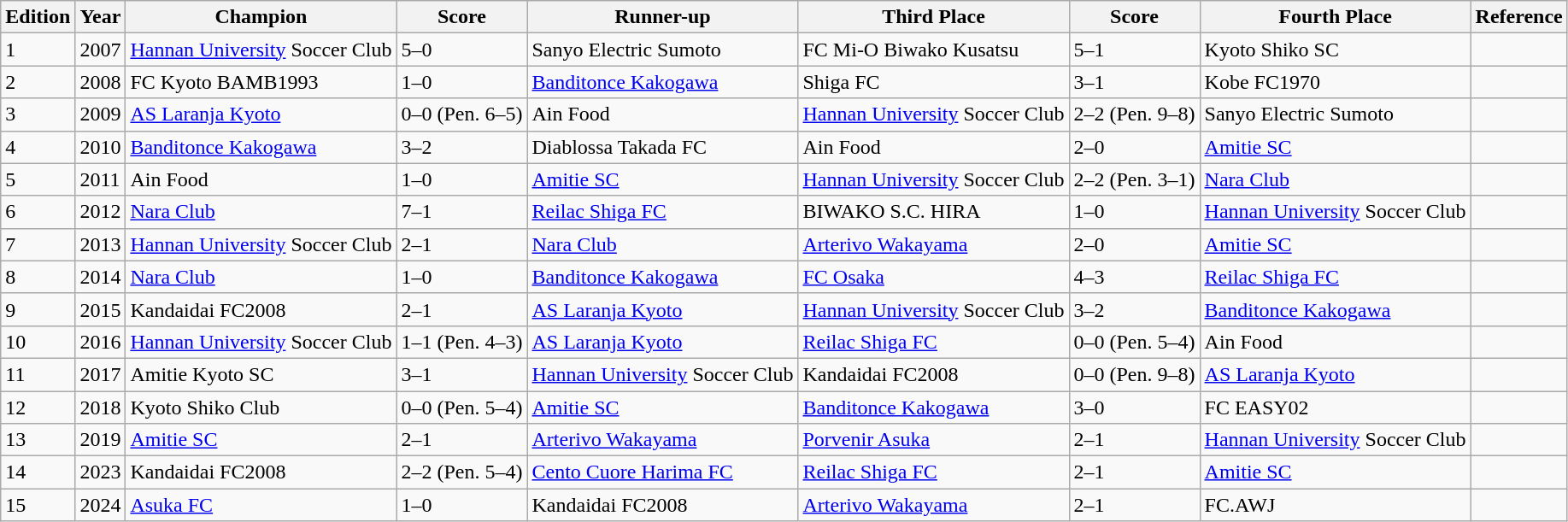<table class="wikitable">
<tr>
<th>Edition</th>
<th>Year</th>
<th>Champion</th>
<th>Score</th>
<th>Runner-up</th>
<th>Third Place</th>
<th>Score</th>
<th>Fourth Place</th>
<th>Reference</th>
</tr>
<tr>
<td>1</td>
<td>2007</td>
<td><a href='#'>Hannan University</a> Soccer Club</td>
<td>5–0</td>
<td>Sanyo Electric Sumoto</td>
<td>FC Mi-O Biwako Kusatsu</td>
<td>5–1</td>
<td>Kyoto Shiko SC</td>
<td></td>
</tr>
<tr>
<td>2</td>
<td>2008</td>
<td>FC Kyoto BAMB1993</td>
<td>1–0</td>
<td><a href='#'>Banditonce Kakogawa</a></td>
<td>Shiga FC</td>
<td>3–1</td>
<td>Kobe FC1970</td>
<td></td>
</tr>
<tr>
<td>3</td>
<td>2009</td>
<td><a href='#'>AS Laranja Kyoto</a></td>
<td>0–0 (Pen. 6–5)</td>
<td>Ain Food</td>
<td><a href='#'>Hannan University</a> Soccer Club</td>
<td>2–2 (Pen. 9–8)</td>
<td>Sanyo Electric Sumoto</td>
<td></td>
</tr>
<tr>
<td>4</td>
<td>2010</td>
<td><a href='#'>Banditonce Kakogawa</a></td>
<td>3–2</td>
<td>Diablossa Takada FC</td>
<td>Ain Food</td>
<td>2–0</td>
<td><a href='#'>Amitie SC</a></td>
<td></td>
</tr>
<tr>
<td>5</td>
<td>2011</td>
<td>Ain Food</td>
<td>1–0</td>
<td><a href='#'>Amitie SC</a></td>
<td><a href='#'>Hannan University</a> Soccer Club</td>
<td>2–2 (Pen. 3–1)</td>
<td><a href='#'>Nara Club</a></td>
<td></td>
</tr>
<tr>
<td>6</td>
<td>2012</td>
<td><a href='#'>Nara Club</a></td>
<td>7–1</td>
<td><a href='#'>Reilac Shiga FC</a></td>
<td>BIWAKO S.C. HIRA</td>
<td>1–0</td>
<td><a href='#'>Hannan University</a> Soccer Club</td>
<td></td>
</tr>
<tr>
<td>7</td>
<td>2013</td>
<td><a href='#'>Hannan University</a> Soccer Club</td>
<td>2–1</td>
<td><a href='#'>Nara Club</a></td>
<td><a href='#'>Arterivo Wakayama</a></td>
<td>2–0</td>
<td><a href='#'>Amitie SC</a></td>
<td></td>
</tr>
<tr>
<td>8</td>
<td>2014</td>
<td><a href='#'>Nara Club</a></td>
<td>1–0</td>
<td><a href='#'>Banditonce Kakogawa</a></td>
<td><a href='#'>FC Osaka</a></td>
<td>4–3</td>
<td><a href='#'>Reilac Shiga FC</a></td>
<td></td>
</tr>
<tr>
<td>9</td>
<td>2015</td>
<td>Kandaidai FC2008</td>
<td>2–1</td>
<td><a href='#'>AS Laranja Kyoto</a></td>
<td><a href='#'>Hannan University</a> Soccer Club</td>
<td>3–2</td>
<td><a href='#'>Banditonce Kakogawa</a></td>
<td></td>
</tr>
<tr>
<td>10</td>
<td>2016</td>
<td><a href='#'>Hannan University</a> Soccer Club</td>
<td>1–1 (Pen. 4–3)</td>
<td><a href='#'>AS Laranja Kyoto</a></td>
<td><a href='#'>Reilac Shiga FC</a></td>
<td>0–0 (Pen. 5–4)</td>
<td>Ain Food</td>
<td></td>
</tr>
<tr>
<td>11</td>
<td>2017</td>
<td>Amitie Kyoto SC</td>
<td>3–1</td>
<td><a href='#'>Hannan University</a> Soccer Club</td>
<td>Kandaidai FC2008</td>
<td>0–0 (Pen. 9–8)</td>
<td><a href='#'>AS Laranja Kyoto</a></td>
<td></td>
</tr>
<tr>
<td>12</td>
<td>2018</td>
<td>Kyoto Shiko Club</td>
<td>0–0 (Pen. 5–4)</td>
<td><a href='#'>Amitie SC</a></td>
<td><a href='#'>Banditonce Kakogawa</a></td>
<td>3–0</td>
<td>FC EASY02</td>
<td></td>
</tr>
<tr>
<td>13</td>
<td>2019</td>
<td><a href='#'>Amitie SC</a></td>
<td>2–1</td>
<td><a href='#'>Arterivo Wakayama</a></td>
<td><a href='#'>Porvenir Asuka</a></td>
<td>2–1</td>
<td><a href='#'>Hannan University</a> Soccer Club</td>
<td></td>
</tr>
<tr>
<td>14</td>
<td>2023</td>
<td>Kandaidai FC2008</td>
<td>2–2 (Pen. 5–4)</td>
<td><a href='#'>Cento Cuore Harima FC</a></td>
<td><a href='#'>Reilac Shiga FC</a></td>
<td>2–1</td>
<td><a href='#'>Amitie SC</a></td>
<td></td>
</tr>
<tr>
<td>15</td>
<td>2024</td>
<td><a href='#'>Asuka FC</a></td>
<td>1–0</td>
<td>Kandaidai FC2008</td>
<td><a href='#'>Arterivo Wakayama</a></td>
<td>2–1</td>
<td>FC.AWJ</td>
<td></td>
</tr>
</table>
